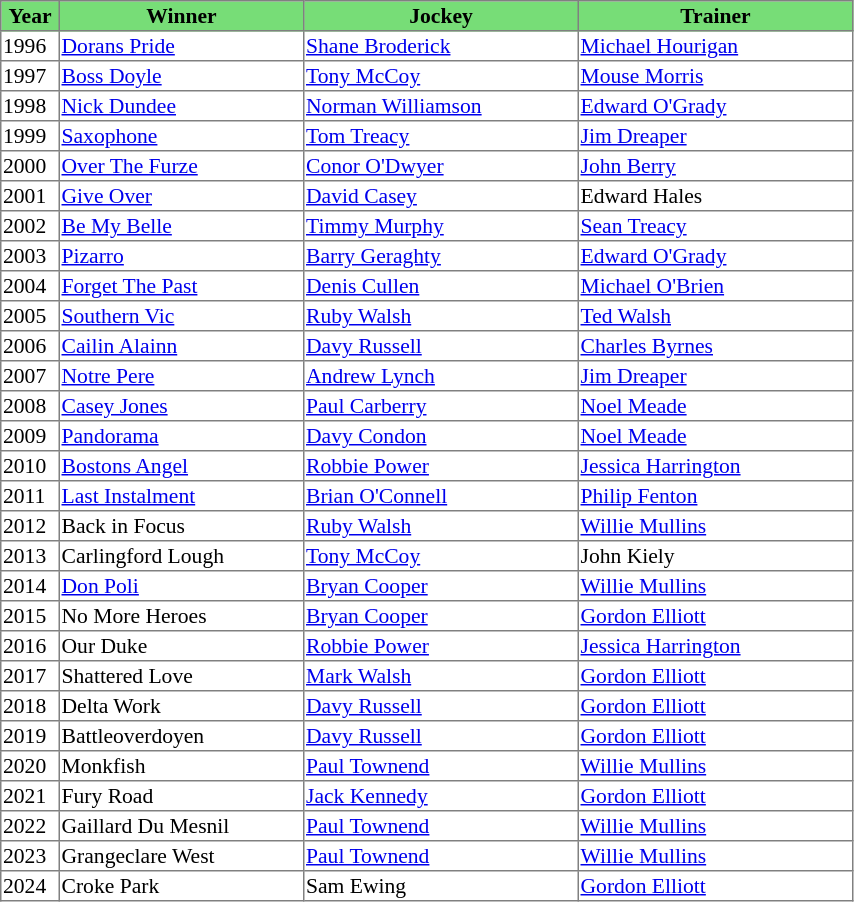<table class = "sortable" | border="1" style="border-collapse: collapse; font-size:90%">
<tr bgcolor="#77dd77" align="center">
<th style="width:36px"><strong>Year</strong><br></th>
<th style="width:160px"><strong>Winner</strong><br></th>
<th style="width:180px"><strong>Jockey</strong><br></th>
<th style="width:180px"><strong>Trainer</strong><br></th>
</tr>
<tr>
<td>1996</td>
<td><a href='#'>Dorans Pride</a></td>
<td><a href='#'>Shane Broderick</a></td>
<td><a href='#'>Michael Hourigan</a></td>
</tr>
<tr>
<td>1997</td>
<td><a href='#'>Boss Doyle</a></td>
<td><a href='#'>Tony McCoy</a></td>
<td><a href='#'>Mouse Morris</a></td>
</tr>
<tr>
<td>1998</td>
<td><a href='#'>Nick Dundee</a></td>
<td><a href='#'>Norman Williamson</a></td>
<td><a href='#'>Edward O'Grady</a></td>
</tr>
<tr>
<td>1999</td>
<td><a href='#'>Saxophone</a></td>
<td><a href='#'>Tom Treacy</a></td>
<td><a href='#'>Jim Dreaper</a></td>
</tr>
<tr>
<td>2000</td>
<td><a href='#'>Over The Furze</a></td>
<td><a href='#'>Conor O'Dwyer</a></td>
<td><a href='#'>John Berry</a></td>
</tr>
<tr>
<td>2001</td>
<td><a href='#'>Give Over</a></td>
<td><a href='#'>David Casey</a></td>
<td>Edward Hales</td>
</tr>
<tr>
<td>2002</td>
<td><a href='#'>Be My Belle</a></td>
<td><a href='#'>Timmy Murphy</a></td>
<td><a href='#'>Sean Treacy</a></td>
</tr>
<tr>
<td>2003</td>
<td><a href='#'>Pizarro</a></td>
<td><a href='#'>Barry Geraghty</a></td>
<td><a href='#'>Edward O'Grady</a></td>
</tr>
<tr>
<td>2004</td>
<td><a href='#'>Forget The Past</a></td>
<td><a href='#'>Denis Cullen</a></td>
<td><a href='#'>Michael O'Brien</a></td>
</tr>
<tr>
<td>2005</td>
<td><a href='#'>Southern Vic</a></td>
<td><a href='#'>Ruby Walsh</a></td>
<td><a href='#'>Ted Walsh</a></td>
</tr>
<tr>
<td>2006</td>
<td><a href='#'>Cailin Alainn</a></td>
<td><a href='#'>Davy Russell</a></td>
<td><a href='#'>Charles Byrnes</a></td>
</tr>
<tr>
<td>2007</td>
<td><a href='#'>Notre Pere</a></td>
<td><a href='#'>Andrew Lynch</a></td>
<td><a href='#'>Jim Dreaper</a></td>
</tr>
<tr>
<td>2008</td>
<td><a href='#'>Casey Jones</a></td>
<td><a href='#'>Paul Carberry</a></td>
<td><a href='#'>Noel Meade</a></td>
</tr>
<tr>
<td>2009</td>
<td><a href='#'>Pandorama</a></td>
<td><a href='#'>Davy Condon</a></td>
<td><a href='#'>Noel Meade</a></td>
</tr>
<tr>
<td>2010</td>
<td><a href='#'>Bostons Angel</a></td>
<td><a href='#'>Robbie Power</a></td>
<td><a href='#'>Jessica Harrington</a></td>
</tr>
<tr>
<td>2011</td>
<td><a href='#'>Last Instalment</a></td>
<td><a href='#'>Brian O'Connell</a></td>
<td><a href='#'>Philip Fenton</a></td>
</tr>
<tr>
<td>2012</td>
<td>Back in Focus</td>
<td><a href='#'>Ruby Walsh</a></td>
<td><a href='#'>Willie Mullins</a></td>
</tr>
<tr>
<td>2013</td>
<td>Carlingford Lough</td>
<td><a href='#'>Tony McCoy</a></td>
<td>John Kiely</td>
</tr>
<tr>
<td>2014</td>
<td><a href='#'>Don Poli</a></td>
<td><a href='#'>Bryan Cooper</a></td>
<td><a href='#'>Willie Mullins</a></td>
</tr>
<tr>
<td>2015</td>
<td>No More Heroes</td>
<td><a href='#'>Bryan Cooper</a></td>
<td><a href='#'>Gordon Elliott</a></td>
</tr>
<tr>
<td>2016</td>
<td>Our Duke</td>
<td><a href='#'>Robbie Power</a></td>
<td><a href='#'>Jessica Harrington</a></td>
</tr>
<tr>
<td>2017</td>
<td>Shattered Love</td>
<td><a href='#'>Mark Walsh</a></td>
<td><a href='#'>Gordon Elliott</a></td>
</tr>
<tr>
<td>2018</td>
<td>Delta Work</td>
<td><a href='#'>Davy Russell</a></td>
<td><a href='#'>Gordon Elliott</a></td>
</tr>
<tr>
<td>2019</td>
<td>Battleoverdoyen</td>
<td><a href='#'>Davy Russell</a></td>
<td><a href='#'>Gordon Elliott</a></td>
</tr>
<tr>
<td>2020</td>
<td>Monkfish</td>
<td><a href='#'>Paul Townend</a></td>
<td><a href='#'>Willie Mullins</a></td>
</tr>
<tr>
<td>2021</td>
<td>Fury Road</td>
<td><a href='#'>Jack Kennedy</a></td>
<td><a href='#'>Gordon Elliott</a></td>
</tr>
<tr>
<td>2022</td>
<td>Gaillard Du Mesnil</td>
<td><a href='#'>Paul Townend</a></td>
<td><a href='#'>Willie Mullins</a></td>
</tr>
<tr>
<td>2023</td>
<td>Grangeclare West</td>
<td><a href='#'>Paul Townend</a></td>
<td><a href='#'>Willie Mullins</a></td>
</tr>
<tr>
<td>2024</td>
<td>Croke Park</td>
<td>Sam Ewing</td>
<td><a href='#'>Gordon Elliott</a></td>
</tr>
</table>
